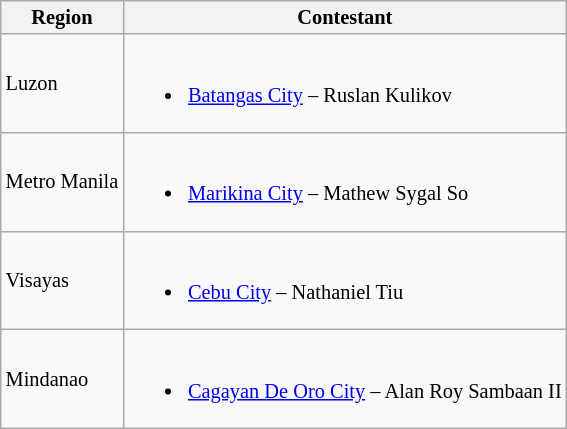<table class="wikitable" style="font-size:85%;">
<tr>
<th>Region</th>
<th>Contestant</th>
</tr>
<tr>
<td>Luzon</td>
<td><br><ul><li><a href='#'>Batangas City</a> – Ruslan Kulikov</li></ul></td>
</tr>
<tr>
<td>Metro Manila</td>
<td><br><ul><li><a href='#'>Marikina City</a> – Mathew Sygal So</li></ul></td>
</tr>
<tr>
<td>Visayas</td>
<td><br><ul><li><a href='#'>Cebu City</a> – Nathaniel Tiu</li></ul></td>
</tr>
<tr>
<td>Mindanao</td>
<td><br><ul><li><a href='#'>Cagayan De Oro City</a> – Alan Roy Sambaan II</li></ul></td>
</tr>
</table>
